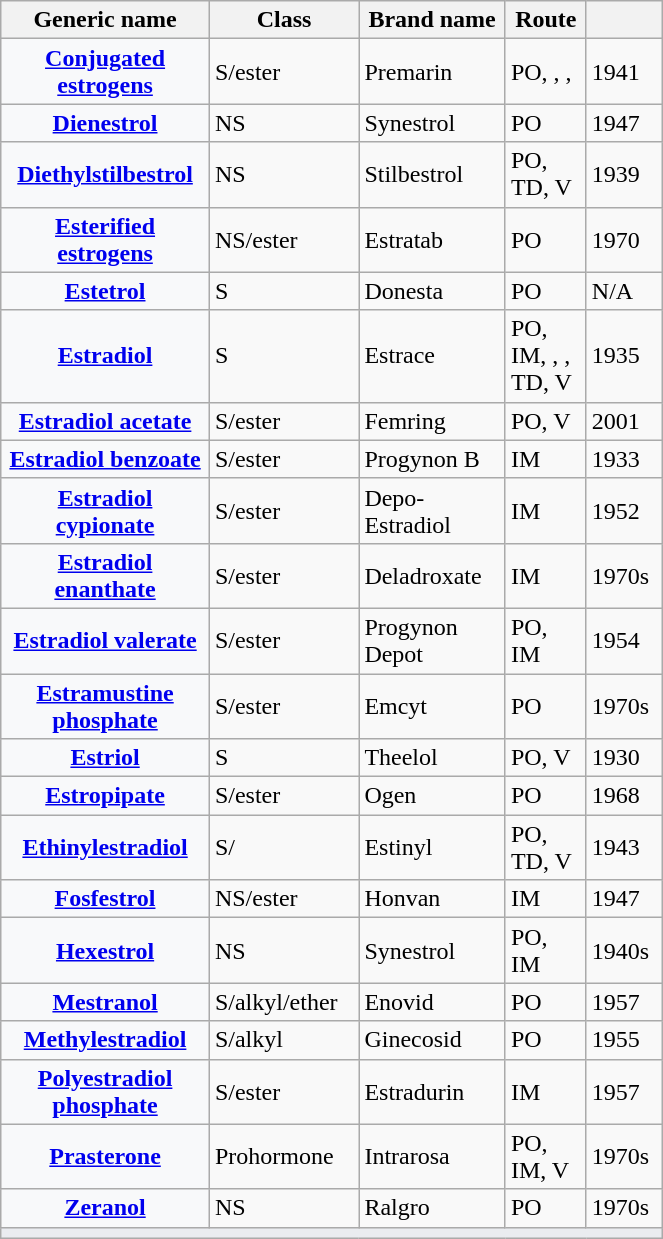<table class="wikitable sortable floatright plainrowheaders" style="width: 35%;">
<tr>
<th scope="col" style="width: 100px;">Generic name</th>
<th scope="col" style="width: 30px;">Class</th>
<th scope="col" style="width: 80px;">Brand name</th>
<th scope="col" style="width: 30px;">Route</th>
<th scope="col" style="width: 35px;"></th>
</tr>
<tr>
<th scope="row" style="background:#f8f9fa;"><a href='#'>Conjugated estrogens</a></th>
<td>S/ester</td>
<td>Premarin</td>
<td>PO, , , </td>
<td>1941</td>
</tr>
<tr>
<th scope="row" style="background:#f8f9fa;"><a href='#'>Dienestrol</a></th>
<td>NS</td>
<td>Synestrol</td>
<td>PO</td>
<td>1947</td>
</tr>
<tr>
<th scope="row" style="background:#f8f9fa;"><a href='#'>Diethylstilbestrol</a></th>
<td>NS</td>
<td>Stilbestrol</td>
<td>PO, TD, V</td>
<td>1939</td>
</tr>
<tr>
<th scope="row" style="background:#f8f9fa;"><a href='#'>Esterified estrogens</a></th>
<td>NS/ester</td>
<td>Estratab</td>
<td>PO</td>
<td>1970</td>
</tr>
<tr>
<th scope="row" style="background:#f8f9fa;"><a href='#'>Estetrol</a></th>
<td>S</td>
<td>Donesta</td>
<td>PO</td>
<td>N/A</td>
</tr>
<tr>
<th scope="row" style="background:#f8f9fa;"><a href='#'>Estradiol</a></th>
<td>S</td>
<td>Estrace</td>
<td>PO, IM, , , TD, V</td>
<td>1935</td>
</tr>
<tr>
<th scope="row" style="background:#f8f9fa;"><a href='#'>Estradiol acetate</a></th>
<td>S/ester</td>
<td>Femring</td>
<td>PO, V</td>
<td>2001</td>
</tr>
<tr>
<th scope="row" style="background:#f8f9fa;"><a href='#'>Estradiol benzoate</a></th>
<td>S/ester</td>
<td>Progynon B</td>
<td>IM</td>
<td>1933</td>
</tr>
<tr>
<th scope="row" style="background:#f8f9fa;"><a href='#'>Estradiol cypionate</a></th>
<td>S/ester</td>
<td>Depo-Estradiol</td>
<td>IM</td>
<td>1952</td>
</tr>
<tr>
<th scope="row" style="background:#f8f9fa;"><a href='#'>Estradiol enanthate</a></th>
<td>S/ester</td>
<td>Deladroxate</td>
<td>IM</td>
<td>1970s</td>
</tr>
<tr>
<th scope="row" style="background:#f8f9fa;"><a href='#'>Estradiol valerate</a></th>
<td>S/ester</td>
<td>Progynon Depot</td>
<td>PO, IM</td>
<td>1954</td>
</tr>
<tr>
<th scope="row" style="background:#f8f9fa;"><a href='#'>Estramustine phosphate</a></th>
<td>S/ester</td>
<td>Emcyt</td>
<td>PO</td>
<td>1970s</td>
</tr>
<tr>
<th scope="row" style="background:#f8f9fa;"><a href='#'>Estriol</a></th>
<td>S</td>
<td>Theelol</td>
<td>PO, V</td>
<td>1930</td>
</tr>
<tr>
<th scope="row" style="background:#f8f9fa;"><a href='#'>Estropipate</a></th>
<td>S/ester</td>
<td>Ogen</td>
<td>PO</td>
<td>1968</td>
</tr>
<tr>
<th scope="row" style="background:#f8f9fa;"><a href='#'>Ethinylestradiol</a></th>
<td>S/</td>
<td>Estinyl</td>
<td>PO, TD, V</td>
<td>1943</td>
</tr>
<tr>
<th scope="row" style="background:#f8f9fa;"><a href='#'>Fosfestrol</a></th>
<td>NS/ester</td>
<td>Honvan</td>
<td>IM</td>
<td>1947</td>
</tr>
<tr>
<th scope="row" style="background:#f8f9fa;"><a href='#'>Hexestrol</a></th>
<td>NS</td>
<td>Synestrol</td>
<td>PO, IM</td>
<td>1940s</td>
</tr>
<tr>
<th scope="row" style="background:#f8f9fa;"><a href='#'>Mestranol</a></th>
<td>S/alkyl/ether</td>
<td>Enovid</td>
<td>PO</td>
<td>1957</td>
</tr>
<tr>
<th scope="row" style="background:#f8f9fa;"><a href='#'>Methylestradiol</a></th>
<td>S/alkyl</td>
<td>Ginecosid</td>
<td>PO</td>
<td>1955</td>
</tr>
<tr>
<th scope="row" style="background:#f8f9fa;"><a href='#'>Polyestradiol phosphate</a></th>
<td>S/ester</td>
<td>Estradurin</td>
<td>IM</td>
<td>1957</td>
</tr>
<tr>
<th scope="row" style="background:#f8f9fa;"><a href='#'>Prasterone</a></th>
<td>Prohormone</td>
<td>Intrarosa</td>
<td>PO, IM, V</td>
<td>1970s</td>
</tr>
<tr>
<th scope="row" style="background:#f8f9fa;"><a href='#'>Zeranol</a></th>
<td>NS</td>
<td>Ralgro</td>
<td>PO</td>
<td>1970s</td>
</tr>
<tr class="sortbottom">
<td colspan="5" style="width: 1px; background-color:#eaecf0; text-align: center;"></td>
</tr>
</table>
